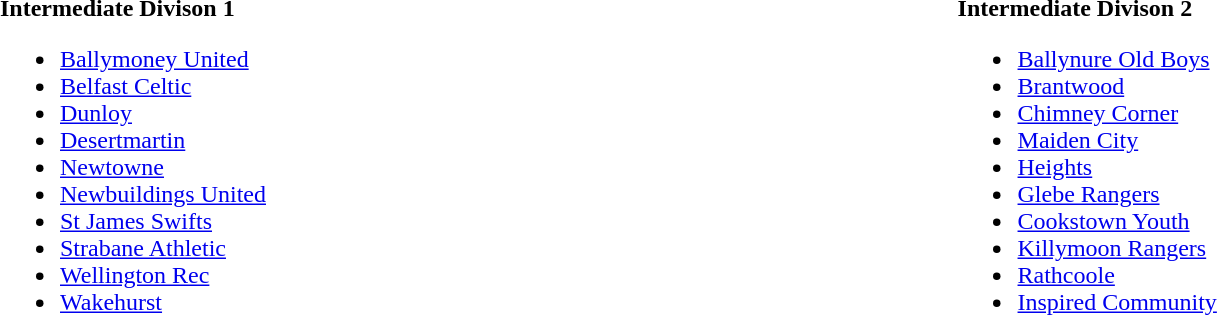<table -table style="width: 100%; text-align: left;" border="0" cellpadding="1" cellspacing="3">
<tr>
<td valign="top"><br><strong>Intermediate Divison 1</strong><ul><li><a href='#'>Ballymoney United</a></li><li><a href='#'>Belfast Celtic</a></li><li><a href='#'>Dunloy</a></li><li><a href='#'>Desertmartin</a></li><li><a href='#'>Newtowne</a></li><li><a href='#'>Newbuildings United</a></li><li><a href='#'>St James Swifts</a></li><li><a href='#'>Strabane Athletic</a></li><li><a href='#'>Wellington Rec</a></li><li><a href='#'>Wakehurst</a></li></ul></td>
<td valign="top"><br><strong>Intermediate Divison 2</strong><ul><li><a href='#'>Ballynure Old Boys</a></li><li><a href='#'>Brantwood</a></li><li><a href='#'>Chimney Corner</a></li><li><a href='#'>Maiden City</a></li><li><a href='#'>Heights</a></li><li><a href='#'>Glebe Rangers</a></li><li><a href='#'>Cookstown Youth</a></li><li><a href='#'>Killymoon Rangers</a></li><li><a href='#'>Rathcoole</a></li><li><a href='#'>Inspired Community</a></li></ul></td>
</tr>
</table>
